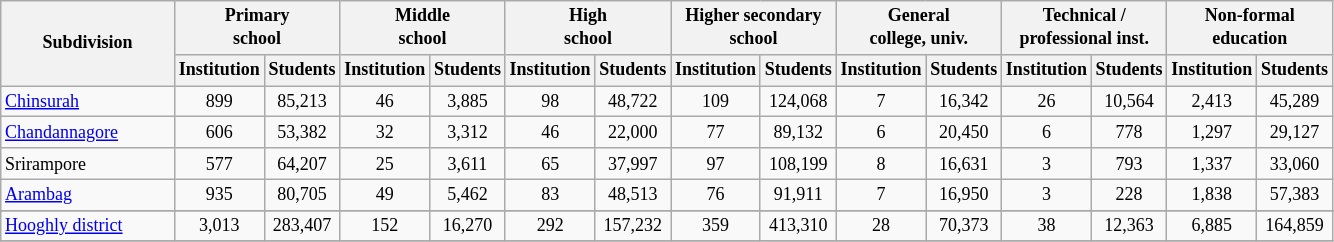<table class="wikitable" style="text-align:center;font-size: 9pt">
<tr>
<th width="110" rowspan="2">Subdivision</th>
<th colspan="2">Primary<br>school</th>
<th colspan="2">Middle<br>school</th>
<th colspan="2">High<br>school</th>
<th colspan="2">Higher secondary<br>school</th>
<th colspan="2">General<br>college, univ.</th>
<th colspan="2">Technical /<br>professional inst.</th>
<th colspan="2">Non-formal<br>education</th>
</tr>
<tr>
<th width="30">Institution</th>
<th width="30">Students</th>
<th width="30">Institution</th>
<th width="30">Students</th>
<th width="30">Institution</th>
<th width="30">Students</th>
<th width="30">Institution</th>
<th width="30">Students</th>
<th width="30">Institution</th>
<th width="30">Students</th>
<th width="30">Institution</th>
<th width="30">Students</th>
<th width="30">Institution</th>
<th width="30">Students<br></th>
</tr>
<tr>
<td align=left><a href='#'>Chinsurah</a></td>
<td align="center">899</td>
<td align="center">85,213</td>
<td align="center">46</td>
<td align="center">3,885</td>
<td align="center">98</td>
<td align="center">48,722</td>
<td align="center">109</td>
<td align="center">124,068</td>
<td align="center">7</td>
<td align="center">16,342</td>
<td align="center">26</td>
<td align="center">10,564</td>
<td align="center">2,413</td>
<td align="center">45,289</td>
</tr>
<tr>
<td align=left><a href='#'>Chandannagore</a></td>
<td align="center">606</td>
<td align="center">53,382</td>
<td align="center">32</td>
<td align="center">3,312</td>
<td align="center">46</td>
<td align="center">22,000</td>
<td align="center">77</td>
<td align="center">89,132</td>
<td align="center">6</td>
<td align="center">20,450</td>
<td align="center">6</td>
<td align="center">778</td>
<td align="center">1,297</td>
<td align="center">29,127</td>
</tr>
<tr>
<td align=left>Srirampore</td>
<td align="center">577</td>
<td align="center">64,207</td>
<td align="center">25</td>
<td align="center">3,611</td>
<td align="center">65</td>
<td align="center">37,997</td>
<td align="center">97</td>
<td align="center">108,199</td>
<td align="center">8</td>
<td align="center">16,631</td>
<td align="center">3</td>
<td align="center">793</td>
<td align="center">1,337</td>
<td align="center">33,060</td>
</tr>
<tr>
<td align=left><a href='#'>Arambag</a></td>
<td align="center">935</td>
<td align="center">80,705</td>
<td align="center">49</td>
<td align="center">5,462</td>
<td align="center">83</td>
<td align="center">48,513</td>
<td align="center">76</td>
<td align="center">91,911</td>
<td align="center">7</td>
<td align="center">16,950</td>
<td align="center">3</td>
<td align="center">228</td>
<td align="center">1,838</td>
<td align="center">57,383</td>
</tr>
<tr>
</tr>
<tr>
<td align=left><a href='#'>Hooghly district</a></td>
<td align="center">3,013</td>
<td align="center">283,407</td>
<td align="center">152</td>
<td align="center">16,270</td>
<td align="center">292</td>
<td align="center">157,232</td>
<td align="center">359</td>
<td align="center">413,310</td>
<td align="center">28</td>
<td align="center">70,373</td>
<td align="center">38</td>
<td align="center">12,363</td>
<td align="center">6,885</td>
<td align="center">164,859</td>
</tr>
<tr>
</tr>
</table>
